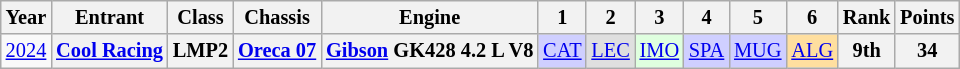<table class="wikitable" style="text-align:center; font-size:85%">
<tr>
<th>Year</th>
<th>Entrant</th>
<th>Class</th>
<th>Chassis</th>
<th>Engine</th>
<th>1</th>
<th>2</th>
<th>3</th>
<th>4</th>
<th>5</th>
<th>6</th>
<th>Rank</th>
<th>Points</th>
</tr>
<tr>
<td><a href='#'>2024</a></td>
<th nowrap><a href='#'>Cool Racing</a></th>
<th>LMP2</th>
<th nowrap><a href='#'>Oreca 07</a></th>
<th nowrap><a href='#'>Gibson</a> GK428 4.2 L V8</th>
<td style="background:#CFCFFF;"><a href='#'>CAT</a><br></td>
<td style="background:#DFDFDF;"><a href='#'>LEC</a><br></td>
<td style="background:#DFFFDF;"><a href='#'>IMO</a><br></td>
<td style="background:#CFCFFF;"><a href='#'>SPA</a><br></td>
<td style="background:#CFCFFF;"><a href='#'>MUG</a><br></td>
<td style="background:#FFDF9F;"><a href='#'>ALG</a><br></td>
<th>9th</th>
<th>34</th>
</tr>
</table>
